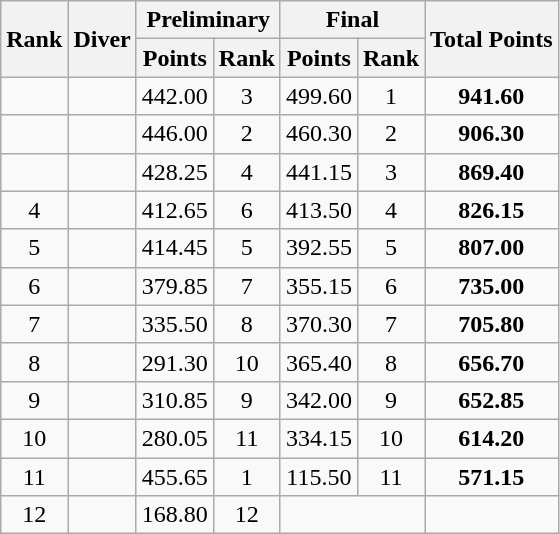<table class="wikitable sortable" style="text-align:center">
<tr>
<th rowspan=2>Rank</th>
<th rowspan=2>Diver</th>
<th colspan=2>Preliminary</th>
<th colspan=2>Final</th>
<th rowspan=2>Total Points</th>
</tr>
<tr>
<th>Points</th>
<th>Rank</th>
<th>Points</th>
<th>Rank</th>
</tr>
<tr>
<td></td>
<td align=left></td>
<td>442.00</td>
<td>3</td>
<td>499.60</td>
<td>1</td>
<td><strong>941.60</strong></td>
</tr>
<tr>
<td></td>
<td align=left></td>
<td>446.00</td>
<td>2</td>
<td>460.30</td>
<td>2</td>
<td><strong>906.30</strong></td>
</tr>
<tr>
<td></td>
<td align=left></td>
<td>428.25</td>
<td>4</td>
<td>441.15</td>
<td>3</td>
<td><strong>869.40</strong></td>
</tr>
<tr>
<td>4</td>
<td align=left></td>
<td>412.65</td>
<td>6</td>
<td>413.50</td>
<td>4</td>
<td><strong>826.15</strong></td>
</tr>
<tr>
<td>5</td>
<td align=left></td>
<td>414.45</td>
<td>5</td>
<td>392.55</td>
<td>5</td>
<td><strong>807.00</strong></td>
</tr>
<tr>
<td>6</td>
<td align=left></td>
<td>379.85</td>
<td>7</td>
<td>355.15</td>
<td>6</td>
<td><strong>735.00</strong></td>
</tr>
<tr>
<td>7</td>
<td align=left></td>
<td>335.50</td>
<td>8</td>
<td>370.30</td>
<td>7</td>
<td><strong>705.80</strong></td>
</tr>
<tr>
<td>8</td>
<td align=left></td>
<td>291.30</td>
<td>10</td>
<td>365.40</td>
<td>8</td>
<td><strong>656.70</strong></td>
</tr>
<tr>
<td>9</td>
<td align=left></td>
<td>310.85</td>
<td>9</td>
<td>342.00</td>
<td>9</td>
<td><strong>652.85</strong></td>
</tr>
<tr>
<td>10</td>
<td align=left></td>
<td>280.05</td>
<td>11</td>
<td>334.15</td>
<td>10</td>
<td><strong>614.20</strong></td>
</tr>
<tr>
<td>11</td>
<td align=left></td>
<td>455.65</td>
<td>1</td>
<td>115.50</td>
<td>11</td>
<td><strong>571.15</strong></td>
</tr>
<tr>
<td>12</td>
<td align=left></td>
<td>168.80</td>
<td>12</td>
<td colspan=2></td>
<td></td>
</tr>
</table>
